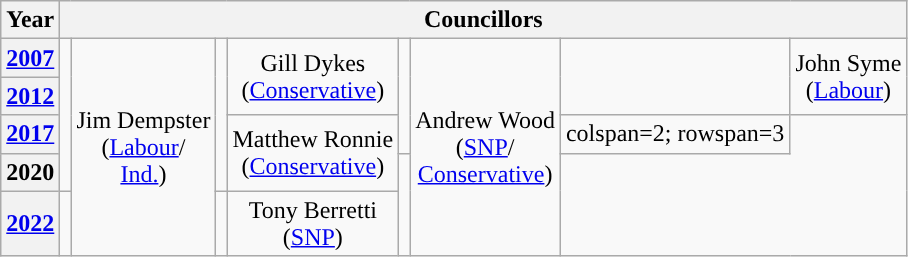<table class="wikitable" style="text-align:center">
<tr>
<th>Year</th>
<th colspan=8>Councillors</th>
</tr>
<tr>
<th><a href='#'>2007</a></th>
<td rowspan=4; style="background-color: "></td>
<td rowspan=5>Jim Dempster<br>(<a href='#'>Labour</a>/<br><a href='#'>Ind.</a>)</td>
<td rowspan=4; style="background-color: "></td>
<td rowspan=2>Gill Dykes<br>(<a href='#'>Conservative</a>)</td>
<td rowspan=3; style="background-color: "></td>
<td rowspan=5>Andrew Wood<br>(<a href='#'>SNP</a>/<br><a href='#'>Conservative</a>)</td>
<td rowspan=2; style="background-color: "></td>
<td rowspan=2>John Syme<br>(<a href='#'>Labour</a>)</td>
</tr>
<tr>
<th><a href='#'>2012</a></th>
</tr>
<tr>
<th><a href='#'>2017</a></th>
<td rowspan=2>Matthew Ronnie<br>(<a href='#'>Conservative</a>)</td>
<td>colspan=2; rowspan=3 </td>
</tr>
<tr>
<th>2020</th>
<td rowspan=2; style="background-color: "></td>
</tr>
<tr>
<th><a href='#'>2022</a></th>
<td style="background-color: "></td>
<td style="background-color: "></td>
<td>Tony Berretti<br>(<a href='#'>SNP</a>)</td>
</tr>
</table>
